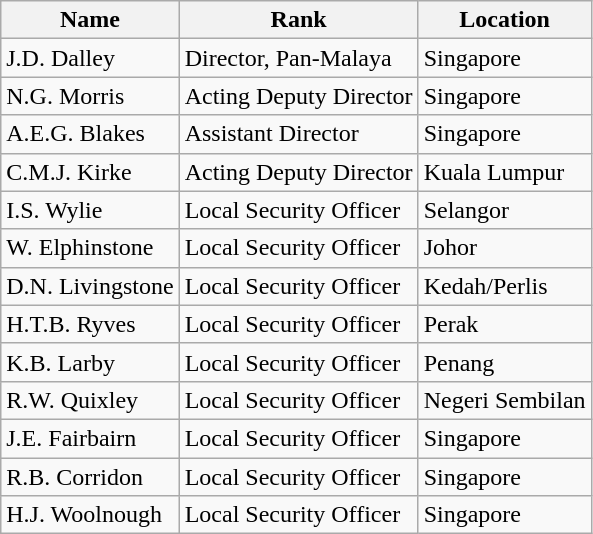<table class="wikitable">
<tr>
<th>Name</th>
<th>Rank</th>
<th>Location</th>
</tr>
<tr>
<td>J.D. Dalley</td>
<td>Director, Pan-Malaya</td>
<td>Singapore</td>
</tr>
<tr>
<td>N.G. Morris</td>
<td>Acting Deputy Director</td>
<td>Singapore</td>
</tr>
<tr>
<td>A.E.G. Blakes</td>
<td>Assistant Director</td>
<td>Singapore</td>
</tr>
<tr>
<td>C.M.J. Kirke</td>
<td>Acting Deputy Director</td>
<td>Kuala Lumpur</td>
</tr>
<tr>
<td>I.S. Wylie</td>
<td>Local Security Officer</td>
<td>Selangor</td>
</tr>
<tr>
<td>W. Elphinstone</td>
<td>Local Security Officer</td>
<td>Johor</td>
</tr>
<tr>
<td>D.N. Livingstone</td>
<td>Local Security Officer</td>
<td>Kedah/Perlis</td>
</tr>
<tr>
<td>H.T.B. Ryves</td>
<td>Local Security Officer</td>
<td>Perak</td>
</tr>
<tr>
<td>K.B. Larby</td>
<td>Local Security Officer</td>
<td>Penang</td>
</tr>
<tr>
<td>R.W. Quixley</td>
<td>Local Security Officer</td>
<td>Negeri Sembilan</td>
</tr>
<tr>
<td>J.E. Fairbairn</td>
<td>Local Security Officer</td>
<td>Singapore</td>
</tr>
<tr>
<td>R.B. Corridon</td>
<td>Local Security Officer</td>
<td>Singapore</td>
</tr>
<tr>
<td>H.J. Woolnough</td>
<td>Local Security Officer</td>
<td>Singapore</td>
</tr>
</table>
